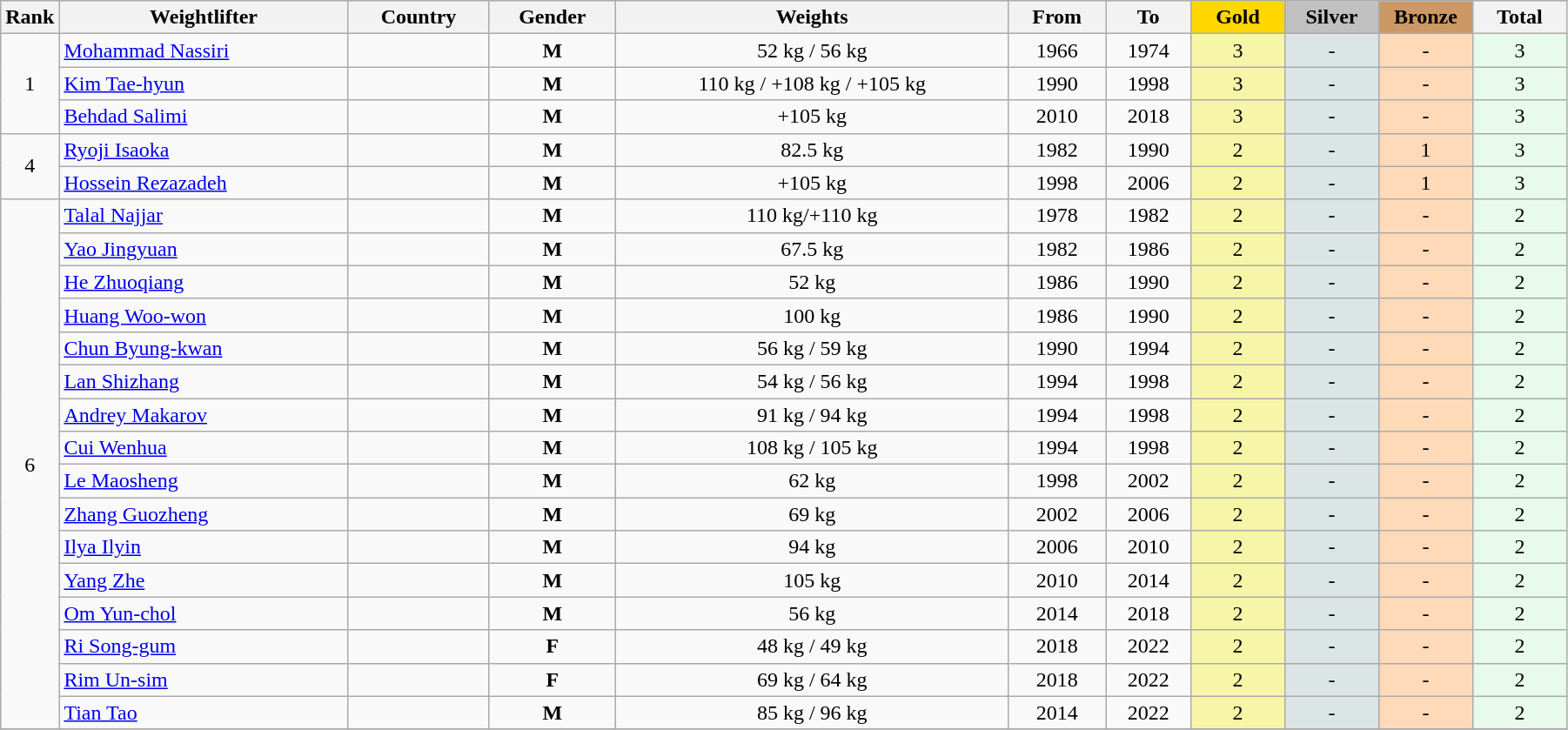<table class="wikitable plainrowheaders" width=95% style="text-align:center;">
<tr style="background-color:#EDEDED;">
<th class="hintergrundfarbe5" style="width:1em">Rank</th>
<th class="hintergrundfarbe5">Weightlifter</th>
<th class="hintergrundfarbe5">Country</th>
<th class="hintergrundfarbe5">Gender</th>
<th class="hintergrundfarbe5">Weights</th>
<th class="hintergrundfarbe5">From</th>
<th class="hintergrundfarbe5">To</th>
<th style="background:    gold; width:6%">Gold</th>
<th style="background:  silver; width:6%">Silver</th>
<th style="background: #CC9966; width:6%">Bronze</th>
<th class="hintergrundfarbe5" style="width:6%">Total</th>
</tr>
<tr align="center">
<td rowspan="3">1</td>
<td align="left"><a href='#'>Mohammad Nassiri</a></td>
<td align="left"></td>
<td><strong>M</strong></td>
<td>52 kg / 56 kg</td>
<td>1966</td>
<td>1974</td>
<td bgcolor="#F7F6A8">3</td>
<td bgcolor="#DCE5E5">-</td>
<td bgcolor="#FFDAB9">-</td>
<td bgcolor="#E7FAEC">3</td>
</tr>
<tr>
<td align="left"><a href='#'>Kim Tae-hyun</a></td>
<td align="left"></td>
<td><strong>M</strong></td>
<td>110 kg / +108 kg / +105 kg</td>
<td>1990</td>
<td>1998</td>
<td bgcolor="#F7F6A8">3</td>
<td bgcolor="#DCE5E5">-</td>
<td bgcolor="#FFDAB9">-</td>
<td bgcolor="#E7FAEC">3</td>
</tr>
<tr>
<td align="left"><a href='#'>Behdad Salimi</a></td>
<td align="left"></td>
<td><strong>M</strong></td>
<td>+105 kg</td>
<td>2010</td>
<td>2018</td>
<td bgcolor="#F7F6A8">3</td>
<td bgcolor="#DCE5E5">-</td>
<td bgcolor="#FFDAB9">-</td>
<td bgcolor="#E7FAEC">3</td>
</tr>
<tr align="center">
<td rowspan="2">4</td>
<td align="left"><a href='#'>Ryoji Isaoka</a></td>
<td align="left"></td>
<td><strong>M</strong></td>
<td>82.5 kg</td>
<td>1982</td>
<td>1990</td>
<td bgcolor="#F7F6A8">2</td>
<td bgcolor="#DCE5E5">-</td>
<td bgcolor="#FFDAB9">1</td>
<td bgcolor="#E7FAEC">3</td>
</tr>
<tr>
<td align="left"><a href='#'>Hossein Rezazadeh</a></td>
<td align="left"></td>
<td><strong>M</strong></td>
<td>+105 kg</td>
<td>1998</td>
<td>2006</td>
<td bgcolor="#F7F6A8">2</td>
<td bgcolor="#DCE5E5">-</td>
<td bgcolor="#FFDAB9">1</td>
<td bgcolor="#E7FAEC">3</td>
</tr>
<tr align="center">
<td rowspan="16">6</td>
<td align="left"><a href='#'>Talal Najjar</a></td>
<td align="left"></td>
<td><strong>M</strong></td>
<td>110 kg/+110 kg</td>
<td>1978</td>
<td>1982</td>
<td bgcolor="#F7F6A8">2</td>
<td bgcolor="#DCE5E5">-</td>
<td bgcolor="#FFDAB9">-</td>
<td bgcolor="#E7FAEC">2</td>
</tr>
<tr>
<td align="left"><a href='#'>Yao Jingyuan</a></td>
<td align="left"></td>
<td><strong>M</strong></td>
<td>67.5 kg</td>
<td>1982</td>
<td>1986</td>
<td bgcolor="#F7F6A8">2</td>
<td bgcolor="#DCE5E5">-</td>
<td bgcolor="#FFDAB9">-</td>
<td bgcolor="#E7FAEC">2</td>
</tr>
<tr>
<td align="left"><a href='#'>He Zhuoqiang</a></td>
<td align="left"></td>
<td><strong>M</strong></td>
<td>52 kg</td>
<td>1986</td>
<td>1990</td>
<td bgcolor="#F7F6A8">2</td>
<td bgcolor="#DCE5E5">-</td>
<td bgcolor="#FFDAB9">-</td>
<td bgcolor="#E7FAEC">2</td>
</tr>
<tr>
<td align="left"><a href='#'>Huang Woo-won</a></td>
<td align="left"></td>
<td><strong>M</strong></td>
<td>100 kg</td>
<td>1986</td>
<td>1990</td>
<td bgcolor="#F7F6A8">2</td>
<td bgcolor="#DCE5E5">-</td>
<td bgcolor="#FFDAB9">-</td>
<td bgcolor="#E7FAEC">2</td>
</tr>
<tr>
<td align="left"><a href='#'>Chun Byung-kwan</a></td>
<td align="left"></td>
<td><strong>M</strong></td>
<td>56 kg / 59 kg</td>
<td>1990</td>
<td>1994</td>
<td bgcolor="#F7F6A8">2</td>
<td bgcolor="#DCE5E5">-</td>
<td bgcolor="#FFDAB9">-</td>
<td bgcolor="#E7FAEC">2</td>
</tr>
<tr>
<td align="left"><a href='#'>Lan Shizhang</a></td>
<td align="left"></td>
<td><strong>M</strong></td>
<td>54 kg / 56 kg</td>
<td>1994</td>
<td>1998</td>
<td bgcolor="#F7F6A8">2</td>
<td bgcolor="#DCE5E5">-</td>
<td bgcolor="#FFDAB9">-</td>
<td bgcolor="#E7FAEC">2</td>
</tr>
<tr>
<td align="left"><a href='#'>Andrey Makarov</a></td>
<td align="left"></td>
<td><strong>M</strong></td>
<td>91 kg / 94 kg</td>
<td>1994</td>
<td>1998</td>
<td bgcolor="#F7F6A8">2</td>
<td bgcolor="#DCE5E5">-</td>
<td bgcolor="#FFDAB9">-</td>
<td bgcolor="#E7FAEC">2</td>
</tr>
<tr>
<td align="left"><a href='#'>Cui Wenhua</a></td>
<td align="left"></td>
<td><strong>M</strong></td>
<td>108 kg / 105 kg</td>
<td>1994</td>
<td>1998</td>
<td bgcolor="#F7F6A8">2</td>
<td bgcolor="#DCE5E5">-</td>
<td bgcolor="#FFDAB9">-</td>
<td bgcolor="#E7FAEC">2</td>
</tr>
<tr>
<td align="left"><a href='#'>Le Maosheng</a></td>
<td align="left"></td>
<td><strong>M</strong></td>
<td>62 kg</td>
<td>1998</td>
<td>2002</td>
<td bgcolor="#F7F6A8">2</td>
<td bgcolor="#DCE5E5">-</td>
<td bgcolor="#FFDAB9">-</td>
<td bgcolor="#E7FAEC">2</td>
</tr>
<tr>
<td align="left"><a href='#'>Zhang Guozheng</a></td>
<td align="left"></td>
<td><strong>M</strong></td>
<td>69 kg</td>
<td>2002</td>
<td>2006</td>
<td bgcolor="#F7F6A8">2</td>
<td bgcolor="#DCE5E5">-</td>
<td bgcolor="#FFDAB9">-</td>
<td bgcolor="#E7FAEC">2</td>
</tr>
<tr>
<td align="left"><a href='#'>Ilya Ilyin</a></td>
<td align="left"></td>
<td><strong>M</strong></td>
<td>94 kg</td>
<td>2006</td>
<td>2010</td>
<td bgcolor="#F7F6A8">2</td>
<td bgcolor="#DCE5E5">-</td>
<td bgcolor="#FFDAB9">-</td>
<td bgcolor="#E7FAEC">2</td>
</tr>
<tr>
<td align="left"><a href='#'>Yang Zhe</a></td>
<td align="left"></td>
<td><strong>M</strong></td>
<td>105 kg</td>
<td>2010</td>
<td>2014</td>
<td bgcolor="#F7F6A8">2</td>
<td bgcolor="#DCE5E5">-</td>
<td bgcolor="#FFDAB9">-</td>
<td bgcolor="#E7FAEC">2</td>
</tr>
<tr>
<td align="left"><a href='#'>Om Yun-chol</a></td>
<td align="left"></td>
<td><strong>M</strong></td>
<td>56 kg</td>
<td>2014</td>
<td>2018</td>
<td bgcolor="#F7F6A8">2</td>
<td bgcolor="#DCE5E5">-</td>
<td bgcolor="#FFDAB9">-</td>
<td bgcolor="#E7FAEC">2</td>
</tr>
<tr>
<td align="left"><a href='#'>Ri Song-gum</a></td>
<td align="left"></td>
<td><strong>F</strong></td>
<td>48 kg / 49 kg</td>
<td>2018</td>
<td>2022</td>
<td bgcolor="#F7F6A8">2</td>
<td bgcolor="#DCE5E5">-</td>
<td bgcolor="#FFDAB9">-</td>
<td bgcolor="#E7FAEC">2</td>
</tr>
<tr>
<td align="left"><a href='#'>Rim Un-sim</a></td>
<td align="left"></td>
<td><strong>F</strong></td>
<td>69 kg / 64 kg</td>
<td>2018</td>
<td>2022</td>
<td bgcolor="#F7F6A8">2</td>
<td bgcolor="#DCE5E5">-</td>
<td bgcolor="#FFDAB9">-</td>
<td bgcolor="#E7FAEC">2</td>
</tr>
<tr>
<td align="left"><a href='#'>Tian Tao</a></td>
<td align="left"></td>
<td><strong>M</strong></td>
<td>85 kg / 96 kg</td>
<td>2014</td>
<td>2022</td>
<td bgcolor="#F7F6A8">2</td>
<td bgcolor="#DCE5E5">-</td>
<td bgcolor="#FFDAB9">-</td>
<td bgcolor="#E7FAEC">2</td>
</tr>
<tr>
</tr>
</table>
